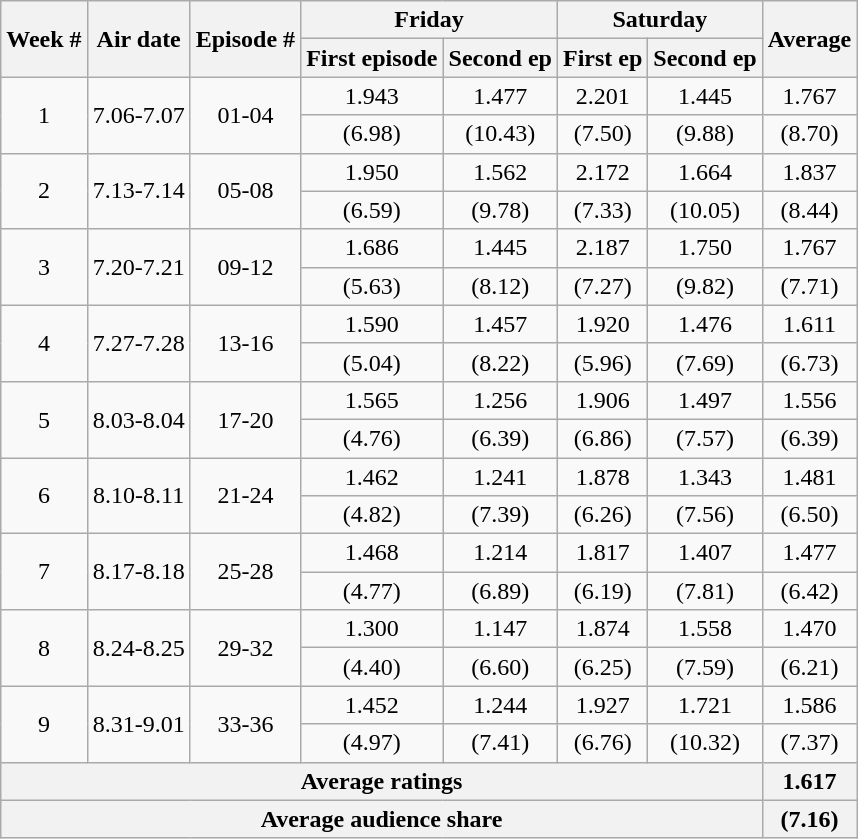<table class="wikitable sortable mw-collapsible jquery-tablesorter" style="text-align:center">
<tr>
<th rowspan="2">Week #</th>
<th rowspan="2">Air date</th>
<th rowspan="2">Episode #</th>
<th colspan="2">Friday</th>
<th colspan="2">Saturday</th>
<th rowspan="2">Average</th>
</tr>
<tr>
<th>First episode</th>
<th>Second ep</th>
<th>First ep</th>
<th>Second ep</th>
</tr>
<tr>
<td rowspan="2">1</td>
<td rowspan="2">7.06-7.07</td>
<td rowspan="2">01-04</td>
<td>1.943</td>
<td>1.477</td>
<td>2.201</td>
<td>1.445</td>
<td>1.767</td>
</tr>
<tr>
<td>(6.98)</td>
<td>(10.43)</td>
<td>(7.50)</td>
<td>(9.88)</td>
<td>(8.70)</td>
</tr>
<tr>
<td rowspan="2">2</td>
<td rowspan="2">7.13-7.14</td>
<td rowspan="2">05-08</td>
<td>1.950</td>
<td>1.562</td>
<td>2.172</td>
<td>1.664</td>
<td>1.837</td>
</tr>
<tr>
<td>(6.59)</td>
<td>(9.78)</td>
<td>(7.33)</td>
<td>(10.05)</td>
<td>(8.44)</td>
</tr>
<tr>
<td rowspan="2">3</td>
<td rowspan="2">7.20-7.21</td>
<td rowspan="2">09-12</td>
<td>1.686</td>
<td>1.445</td>
<td>2.187</td>
<td>1.750</td>
<td>1.767</td>
</tr>
<tr>
<td>(5.63)</td>
<td>(8.12)</td>
<td>(7.27)</td>
<td>(9.82)</td>
<td>(7.71)</td>
</tr>
<tr>
<td rowspan="2">4</td>
<td rowspan="2">7.27-7.28</td>
<td rowspan="2">13-16</td>
<td>1.590</td>
<td>1.457</td>
<td>1.920</td>
<td>1.476</td>
<td>1.611</td>
</tr>
<tr>
<td>(5.04)</td>
<td>(8.22)</td>
<td>(5.96)</td>
<td>(7.69)</td>
<td>(6.73)</td>
</tr>
<tr>
<td rowspan="2">5</td>
<td rowspan="2">8.03-8.04</td>
<td rowspan="2">17-20</td>
<td>1.565</td>
<td>1.256</td>
<td>1.906</td>
<td>1.497</td>
<td>1.556</td>
</tr>
<tr>
<td>(4.76)</td>
<td>(6.39)</td>
<td>(6.86)</td>
<td>(7.57)</td>
<td>(6.39)</td>
</tr>
<tr>
<td rowspan="2">6</td>
<td rowspan="2">8.10-8.11</td>
<td rowspan="2">21-24</td>
<td>1.462</td>
<td>1.241</td>
<td>1.878</td>
<td>1.343</td>
<td>1.481</td>
</tr>
<tr>
<td>(4.82)</td>
<td>(7.39)</td>
<td>(6.26)</td>
<td>(7.56)</td>
<td>(6.50)</td>
</tr>
<tr>
<td rowspan="2">7</td>
<td rowspan="2">8.17-8.18</td>
<td rowspan="2">25-28</td>
<td>1.468</td>
<td>1.214</td>
<td>1.817</td>
<td>1.407</td>
<td>1.477</td>
</tr>
<tr>
<td>(4.77)</td>
<td>(6.89)</td>
<td>(6.19)</td>
<td>(7.81)</td>
<td>(6.42)</td>
</tr>
<tr>
<td rowspan="2">8</td>
<td rowspan="2">8.24-8.25</td>
<td rowspan="2">29-32</td>
<td>1.300</td>
<td>1.147</td>
<td>1.874</td>
<td>1.558</td>
<td>1.470</td>
</tr>
<tr>
<td>(4.40)</td>
<td>(6.60)</td>
<td>(6.25)</td>
<td>(7.59)</td>
<td>(6.21)</td>
</tr>
<tr>
<td rowspan="2">9</td>
<td rowspan="2">8.31-9.01</td>
<td rowspan="2">33-36</td>
<td>1.452</td>
<td>1.244</td>
<td>1.927</td>
<td>1.721</td>
<td>1.586</td>
</tr>
<tr>
<td>(4.97)</td>
<td>(7.41)</td>
<td>(6.76)</td>
<td>(10.32)</td>
<td>(7.37)</td>
</tr>
<tr>
<th colspan="7">Average ratings</th>
<th>1.617</th>
</tr>
<tr>
<th colspan="7">Average audience share</th>
<th>(7.16)</th>
</tr>
</table>
